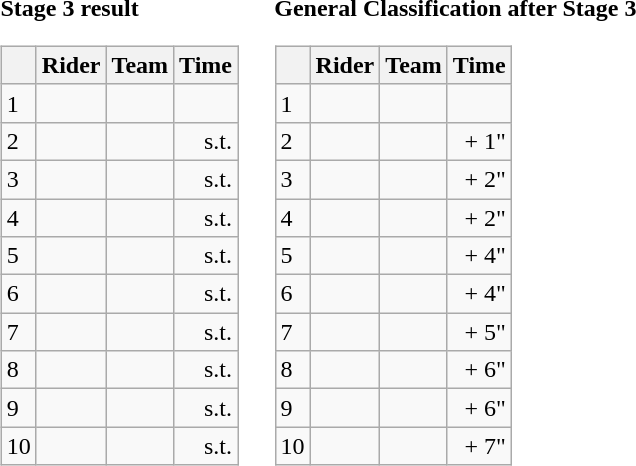<table>
<tr>
<td><strong>Stage 3 result</strong><br><table class="wikitable">
<tr>
<th></th>
<th>Rider</th>
<th>Team</th>
<th>Time</th>
</tr>
<tr>
<td>1</td>
<td></td>
<td></td>
<td align="right"></td>
</tr>
<tr>
<td>2</td>
<td></td>
<td></td>
<td align="right">s.t.</td>
</tr>
<tr>
<td>3</td>
<td></td>
<td></td>
<td align="right">s.t.</td>
</tr>
<tr>
<td>4</td>
<td></td>
<td></td>
<td align="right">s.t.</td>
</tr>
<tr>
<td>5</td>
<td></td>
<td></td>
<td align="right">s.t.</td>
</tr>
<tr>
<td>6</td>
<td> </td>
<td></td>
<td align="right">s.t.</td>
</tr>
<tr>
<td>7</td>
<td></td>
<td></td>
<td align="right">s.t.</td>
</tr>
<tr>
<td>8</td>
<td></td>
<td></td>
<td align="right">s.t.</td>
</tr>
<tr>
<td>9</td>
<td></td>
<td></td>
<td align="right">s.t.</td>
</tr>
<tr>
<td>10</td>
<td></td>
<td></td>
<td align="right">s.t.</td>
</tr>
</table>
</td>
<td></td>
<td><strong>General Classification after Stage 3</strong><br><table class="wikitable">
<tr>
<th></th>
<th>Rider</th>
<th>Team</th>
<th>Time</th>
</tr>
<tr>
<td>1</td>
<td> </td>
<td></td>
<td align="right"></td>
</tr>
<tr>
<td>2</td>
<td></td>
<td></td>
<td align="right">+ 1"</td>
</tr>
<tr>
<td>3</td>
<td></td>
<td></td>
<td align="right">+ 2"</td>
</tr>
<tr>
<td>4</td>
<td></td>
<td></td>
<td align="right">+ 2"</td>
</tr>
<tr>
<td>5</td>
<td></td>
<td></td>
<td align="right">+ 4"</td>
</tr>
<tr>
<td>6</td>
<td></td>
<td></td>
<td align="right">+ 4"</td>
</tr>
<tr>
<td>7</td>
<td></td>
<td></td>
<td align="right">+ 5"</td>
</tr>
<tr>
<td>8</td>
<td></td>
<td></td>
<td align="right">+ 6"</td>
</tr>
<tr>
<td>9</td>
<td></td>
<td></td>
<td align="right">+ 6"</td>
</tr>
<tr>
<td>10</td>
<td></td>
<td></td>
<td align="right">+ 7"</td>
</tr>
</table>
</td>
</tr>
</table>
